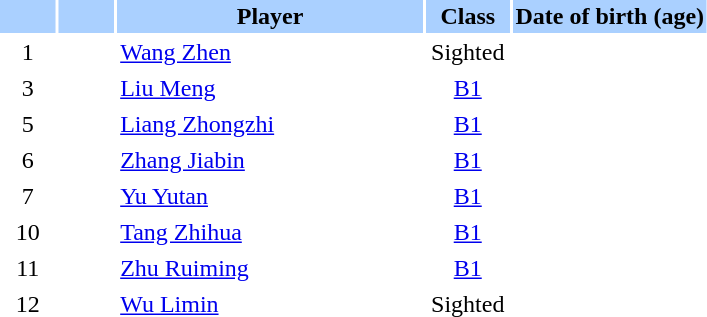<table class="sortable" border="0" cellspacing="2" cellpadding="2">
<tr style="background-color:#AAD0FF">
<th width=8%></th>
<th width=8%></th>
<th width=44%>Player</th>
<th width=12%>Class</th>
<th width=28%>Date of birth (age)</th>
</tr>
<tr>
<td style="text-align: center;">1</td>
<td style="text-align: center;"></td>
<td><a href='#'>Wang Zhen</a></td>
<td style="text-align: center;">Sighted</td>
<td></td>
</tr>
<tr>
<td style="text-align: center;">3</td>
<td style="text-align: center;"></td>
<td><a href='#'>Liu Meng</a></td>
<td style="text-align: center;"><a href='#'>B1</a></td>
<td></td>
</tr>
<tr>
<td style="text-align: center;">5</td>
<td style="text-align: center;"></td>
<td><a href='#'>Liang Zhongzhi</a></td>
<td style="text-align: center;"><a href='#'>B1</a></td>
<td></td>
</tr>
<tr>
<td style="text-align: center;">6</td>
<td style="text-align: center;"></td>
<td><a href='#'>Zhang Jiabin</a></td>
<td style="text-align: center;"><a href='#'>B1</a></td>
<td></td>
</tr>
<tr>
<td style="text-align: center;">7</td>
<td style="text-align: center;"></td>
<td><a href='#'>Yu Yutan</a></td>
<td style="text-align: center;"><a href='#'>B1</a></td>
<td></td>
</tr>
<tr>
<td style="text-align: center;">10</td>
<td style="text-align: center;"></td>
<td><a href='#'>Tang Zhihua</a></td>
<td style="text-align: center;"><a href='#'>B1</a></td>
<td></td>
</tr>
<tr>
<td style="text-align: center;">11</td>
<td style="text-align: center;"></td>
<td><a href='#'>Zhu Ruiming</a></td>
<td style="text-align: center;"><a href='#'>B1</a></td>
<td></td>
</tr>
<tr>
<td style="text-align: center;">12</td>
<td style="text-align: center;"></td>
<td><a href='#'>Wu Limin</a></td>
<td style="text-align: center;">Sighted</td>
<td></td>
</tr>
</table>
